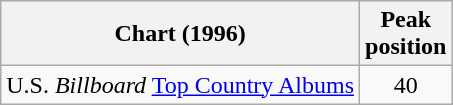<table class="wikitable">
<tr>
<th>Chart (1996)</th>
<th>Peak<br>position</th>
</tr>
<tr>
<td>U.S. <em>Billboard</em> <a href='#'>Top Country Albums</a></td>
<td align="center">40</td>
</tr>
</table>
